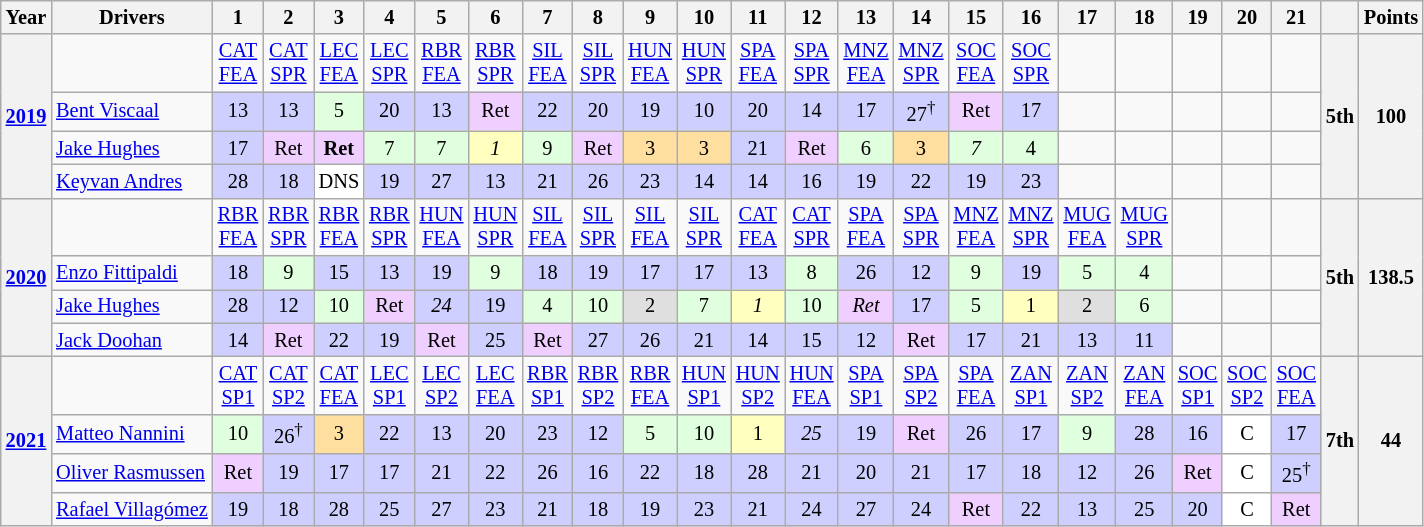<table class="wikitable" style="text-align:center; font-size:85%;">
<tr>
<th>Year</th>
<th>Drivers</th>
<th>1</th>
<th>2</th>
<th>3</th>
<th>4</th>
<th>5</th>
<th>6</th>
<th>7</th>
<th>8</th>
<th>9</th>
<th>10</th>
<th>11</th>
<th>12</th>
<th>13</th>
<th>14</th>
<th>15</th>
<th>16</th>
<th>17</th>
<th>18</th>
<th>19</th>
<th>20</th>
<th>21</th>
<th></th>
<th>Points</th>
</tr>
<tr>
<th rowspan=4><a href='#'>2019</a></th>
<td></td>
<td><a href='#'>CAT<br>FEA</a></td>
<td><a href='#'>CAT<br>SPR</a></td>
<td><a href='#'>LEC<br>FEA</a></td>
<td><a href='#'>LEC<br>SPR</a></td>
<td><a href='#'>RBR<br>FEA</a></td>
<td><a href='#'>RBR<br>SPR</a></td>
<td><a href='#'>SIL<br>FEA</a></td>
<td><a href='#'>SIL<br>SPR</a></td>
<td><a href='#'>HUN<br>FEA</a></td>
<td><a href='#'>HUN<br>SPR</a></td>
<td><a href='#'>SPA<br>FEA</a></td>
<td><a href='#'>SPA<br>SPR</a></td>
<td><a href='#'>MNZ<br>FEA</a></td>
<td><a href='#'>MNZ<br>SPR</a></td>
<td><a href='#'>SOC<br>FEA</a></td>
<td><a href='#'>SOC<br>SPR</a></td>
<td></td>
<td></td>
<td></td>
<td></td>
<td></td>
<th rowspan=4>5th</th>
<th rowspan=4>100</th>
</tr>
<tr>
<td align=left> <a href='#'>Bent Viscaal</a></td>
<td style="background:#CFCFFF;">13</td>
<td style="background:#CFCFFF;">13</td>
<td style="background:#DFFFDF;">5</td>
<td style="background:#CFCFFF;">20</td>
<td style="background:#CFCFFF;">13</td>
<td style="background:#EFCFFF;">Ret</td>
<td style="background:#CFCFFF;">22</td>
<td style="background:#CFCFFF;">20</td>
<td style="background:#CFCFFF;">19</td>
<td style="background:#CFCFFF;">10</td>
<td style="background:#CFCFFF;">20</td>
<td style="background:#CFCFFF;">14</td>
<td style="background:#CFCFFF;">17</td>
<td style="background:#CFCFFF;">27<sup>†</sup></td>
<td style="background:#EFCFFF;">Ret</td>
<td style="background:#CFCFFF;">17</td>
<td></td>
<td></td>
<td></td>
<td></td>
<td></td>
</tr>
<tr>
<td align=left> <a href='#'>Jake Hughes</a></td>
<td style="background:#CFCFFF;">17</td>
<td style="background:#EFCFFF;">Ret</td>
<td style="background:#EFCFFF;"><strong>Ret</strong></td>
<td style="background:#DFFFDF;">7</td>
<td style="background:#DFFFDF;">7</td>
<td style="background:#FFFFBF;"><em>1</em></td>
<td style="background:#DFFFDF;">9</td>
<td style="background:#EFCFFF;">Ret</td>
<td style="background:#FFDF9F;">3</td>
<td style="background:#FFDF9F;">3</td>
<td style="background:#CFCFFF;">21</td>
<td style="background:#EFCFFF;">Ret</td>
<td style="background:#DFFFDF;">6</td>
<td style="background:#FFDF9F;">3</td>
<td style="background:#DFFFDF;"><em>7</em></td>
<td style="background:#DFFFDF;">4</td>
<td></td>
<td></td>
<td></td>
<td></td>
<td></td>
</tr>
<tr>
<td align=left> <a href='#'>Keyvan Andres</a></td>
<td style="background:#CFCFFF;">28</td>
<td style="background:#CFCFFF;">18</td>
<td style="background:#FFFFFF;">DNS</td>
<td style="background:#CFCFFF;">19</td>
<td style="background:#CFCFFF;">27</td>
<td style="background:#CFCFFF;">13</td>
<td style="background:#CFCFFF;">21</td>
<td style="background:#CFCFFF;">26</td>
<td style="background:#CFCFFF;">23</td>
<td style="background:#CFCFFF;">14</td>
<td style="background:#CFCFFF;">14</td>
<td style="background:#CFCFFF;">16</td>
<td style="background:#CFCFFF;">19</td>
<td style="background:#CFCFFF;">22</td>
<td style="background:#CFCFFF;">19</td>
<td style="background:#CFCFFF;">23</td>
<td></td>
<td></td>
<td></td>
<td></td>
<td></td>
</tr>
<tr>
<th rowspan=4><a href='#'>2020</a></th>
<td></td>
<td><a href='#'>RBR<br>FEA</a></td>
<td><a href='#'>RBR<br>SPR</a></td>
<td><a href='#'>RBR<br>FEA</a></td>
<td><a href='#'>RBR<br>SPR</a></td>
<td><a href='#'>HUN<br>FEA</a></td>
<td><a href='#'>HUN<br>SPR</a></td>
<td><a href='#'>SIL<br>FEA</a></td>
<td><a href='#'>SIL<br>SPR</a></td>
<td><a href='#'>SIL<br>FEA</a></td>
<td><a href='#'>SIL<br>SPR</a></td>
<td><a href='#'>CAT<br>FEA</a></td>
<td><a href='#'>CAT<br>SPR</a></td>
<td><a href='#'>SPA<br>FEA</a></td>
<td><a href='#'>SPA<br>SPR</a></td>
<td><a href='#'>MNZ<br>FEA</a></td>
<td><a href='#'>MNZ<br>SPR</a></td>
<td><a href='#'>MUG<br>FEA</a></td>
<td><a href='#'>MUG<br>SPR</a></td>
<td></td>
<td></td>
<td></td>
<th rowspan=4>5th</th>
<th rowspan=4>138.5</th>
</tr>
<tr>
<td align=left> <a href='#'>Enzo Fittipaldi</a></td>
<td style="background:#CFCFFF;">18</td>
<td style="background:#DFFFDF;">9</td>
<td style="background:#CFCFFF;">15</td>
<td style="background:#CFCFFF;">13</td>
<td style="background:#CFCFFF;">19</td>
<td style="background:#DFFFDF;">9</td>
<td style="background:#CFCFFF;">18</td>
<td style="background:#CFCFFF;">19</td>
<td style="background:#CFCFFF;">17</td>
<td style="background:#CFCFFF;">17</td>
<td style="background:#CFCFFF;">13</td>
<td style="background:#DFFFDF;">8</td>
<td style="background:#CFCFFF;">26</td>
<td style="background:#CFCFFF;">12</td>
<td style="background:#DFFFDF;">9</td>
<td style="background:#CFCFFF;">19</td>
<td style="background:#DFFFDF;">5</td>
<td style="background:#DFFFDF;">4</td>
<td></td>
<td></td>
<td></td>
</tr>
<tr>
<td align=left> <a href='#'>Jake Hughes</a></td>
<td style="background:#CFCFFF;">28</td>
<td style="background:#CFCFFF;">12</td>
<td style="background:#DFFFDF;">10</td>
<td style="background:#EFCFFF;">Ret</td>
<td style="background:#CFCFFF;"><em>24</em></td>
<td style="background:#CFCFFF;">19</td>
<td style="background:#DFFFDF;">4</td>
<td style="background:#DFFFDF;">10</td>
<td style="background:#DFDFDF;">2</td>
<td style="background:#DFFFDF;">7</td>
<td style="background:#FFFFBF;"><em>1</em></td>
<td style="background:#DFFFDF;">10</td>
<td style="background:#EFCFFF;"><em>Ret</em></td>
<td style="background:#CFCFFF;">17</td>
<td style="background:#DFFFDF;">5</td>
<td style="background:#FFFFBF;">1</td>
<td style="background:#DFDFDF;">2</td>
<td style="background:#DFFFDF;">6</td>
<td></td>
<td></td>
<td></td>
</tr>
<tr>
<td align=left> <a href='#'>Jack Doohan</a></td>
<td style="background:#CFCFFF;">14</td>
<td style="background:#EFCFFF;">Ret</td>
<td style="background:#CFCFFF;">22</td>
<td style="background:#CFCFFF;">19</td>
<td style="background:#EFCFFF;">Ret</td>
<td style="background:#CFCFFF;">25</td>
<td style="background:#EFCFFF;">Ret</td>
<td style="background:#CFCFFF;">27</td>
<td style="background:#CFCFFF;">26</td>
<td style="background:#CFCFFF;">21</td>
<td style="background:#CFCFFF;">14</td>
<td style="background:#CFCFFF;">15</td>
<td style="background:#CFCFFF;">12</td>
<td style="background:#EFCFFF;">Ret</td>
<td style="background:#CFCFFF;">17</td>
<td style="background:#CFCFFF;">21</td>
<td style="background:#CFCFFF;">13</td>
<td style="background:#CFCFFF;">11</td>
<td></td>
<td></td>
<td></td>
</tr>
<tr>
<th rowspan=4><a href='#'>2021</a></th>
<td></td>
<td><a href='#'>CAT<br>SP1</a></td>
<td><a href='#'>CAT<br>SP2</a></td>
<td><a href='#'>CAT<br>FEA</a></td>
<td><a href='#'>LEC<br>SP1</a></td>
<td><a href='#'>LEC<br>SP2</a></td>
<td><a href='#'>LEC<br>FEA</a></td>
<td><a href='#'>RBR<br>SP1</a></td>
<td><a href='#'>RBR<br>SP2</a></td>
<td><a href='#'>RBR<br>FEA</a></td>
<td><a href='#'>HUN<br>SP1</a></td>
<td><a href='#'>HUN<br>SP2</a></td>
<td><a href='#'>HUN<br>FEA</a></td>
<td><a href='#'>SPA<br>SP1</a></td>
<td><a href='#'>SPA<br>SP2</a></td>
<td><a href='#'>SPA<br>FEA</a></td>
<td><a href='#'>ZAN<br>SP1</a></td>
<td><a href='#'>ZAN<br>SP2</a></td>
<td><a href='#'>ZAN<br>FEA</a></td>
<td><a href='#'>SOC<br>SP1</a></td>
<td><a href='#'>SOC<br>SP2</a></td>
<td><a href='#'>SOC<br>FEA</a></td>
<th rowspan=4 style="background:">7th</th>
<th rowspan=4 style="background:">44</th>
</tr>
<tr>
<td align=left> <a href='#'>Matteo Nannini</a></td>
<td style="background:#DFFFDF;">10</td>
<td style="background:#CFCFFF;">26<sup>†</sup></td>
<td style="background:#FFDF9F;">3</td>
<td style="background:#CFCFFF;">22</td>
<td style="background:#CFCFFF;">13</td>
<td style="background:#CFCFFF;">20</td>
<td style="background:#CFCFFF;">23</td>
<td style="background:#CFCFFF;">12</td>
<td style="background:#DFFFDF;">5</td>
<td style="background:#DFFFDF;">10</td>
<td style="background:#FFFFBF;">1</td>
<td style="background:#CFCFFF;"><em>25</em></td>
<td style="background:#CFCFFF;">19</td>
<td style="background:#EFCFFF;">Ret</td>
<td style="background:#CFCFFF;">26</td>
<td style="background:#CFCFFF;">17</td>
<td style="background:#DFFFDF;">9</td>
<td style="background:#CFCFFF;">28</td>
<td style="background:#CFCFFF;">16</td>
<td style="background:#FFFFFF;">C</td>
<td style="background:#CFCFFF;">17</td>
</tr>
<tr>
<td align=left> <a href='#'>Oliver Rasmussen</a></td>
<td style="background:#EFCFFF;">Ret</td>
<td style="background:#CFCFFF;">19</td>
<td style="background:#CFCFFF;">17</td>
<td style="background:#CFCFFF;">17</td>
<td style="background:#CFCFFF;">21</td>
<td style="background:#CFCFFF;">22</td>
<td style="background:#CFCFFF;">26</td>
<td style="background:#CFCFFF;">16</td>
<td style="background:#CFCFFF;">22</td>
<td style="background:#CFCFFF;">18</td>
<td style="background:#CFCFFF;">28</td>
<td style="background:#CFCFFF;">21</td>
<td style="background:#CFCFFF;">20</td>
<td style="background:#CFCFFF;">21</td>
<td style="background:#CFCFFF;">17</td>
<td style="background:#CFCFFF;">18</td>
<td style="background:#CFCFFF;">12</td>
<td style="background:#CFCFFF;">26</td>
<td style="background:#EFCFFF;">Ret</td>
<td style="background:#FFFFFF;">C</td>
<td style="background:#CFCFFF;">25<sup>†</sup></td>
</tr>
<tr>
<td align=left> <a href='#'>Rafael Villagómez</a></td>
<td style="background:#CFCFFF;">19</td>
<td style="background:#CFCFFF;">18</td>
<td style="background:#CFCFFF;">28</td>
<td style="background:#CFCFFF;">25</td>
<td style="background:#CFCFFF;">27</td>
<td style="background:#CFCFFF;">23</td>
<td style="background:#CFCFFF;">21</td>
<td style="background:#CFCFFF;">18</td>
<td style="background:#CFCFFF;">19</td>
<td style="background:#CFCFFF;">23</td>
<td style="background:#CFCFFF;">21</td>
<td style="background:#CFCFFF;">24</td>
<td style="background:#CFCFFF;">27</td>
<td style="background:#CFCFFF;">24</td>
<td style="background:#EFCFFF;">Ret</td>
<td style="background:#CFCFFF;">22</td>
<td style="background:#CFCFFF;">13</td>
<td style="background:#CFCFFF;">25</td>
<td style="background:#CFCFFF;">20</td>
<td style="background:#FFFFFF;">C</td>
<td style="background:#EFCFFF;">Ret</td>
</tr>
</table>
